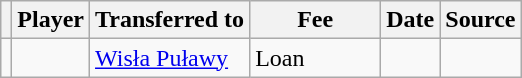<table class="wikitable plainrowheaders sortable">
<tr>
<th></th>
<th scope="col">Player</th>
<th>Transferred to</th>
<th style="width: 80px;">Fee</th>
<th scope="col">Date</th>
<th scope="col">Source</th>
</tr>
<tr>
<td align="center"></td>
<td> </td>
<td> <a href='#'>Wisła Puławy</a></td>
<td>Loan</td>
<td></td>
<td></td>
</tr>
</table>
